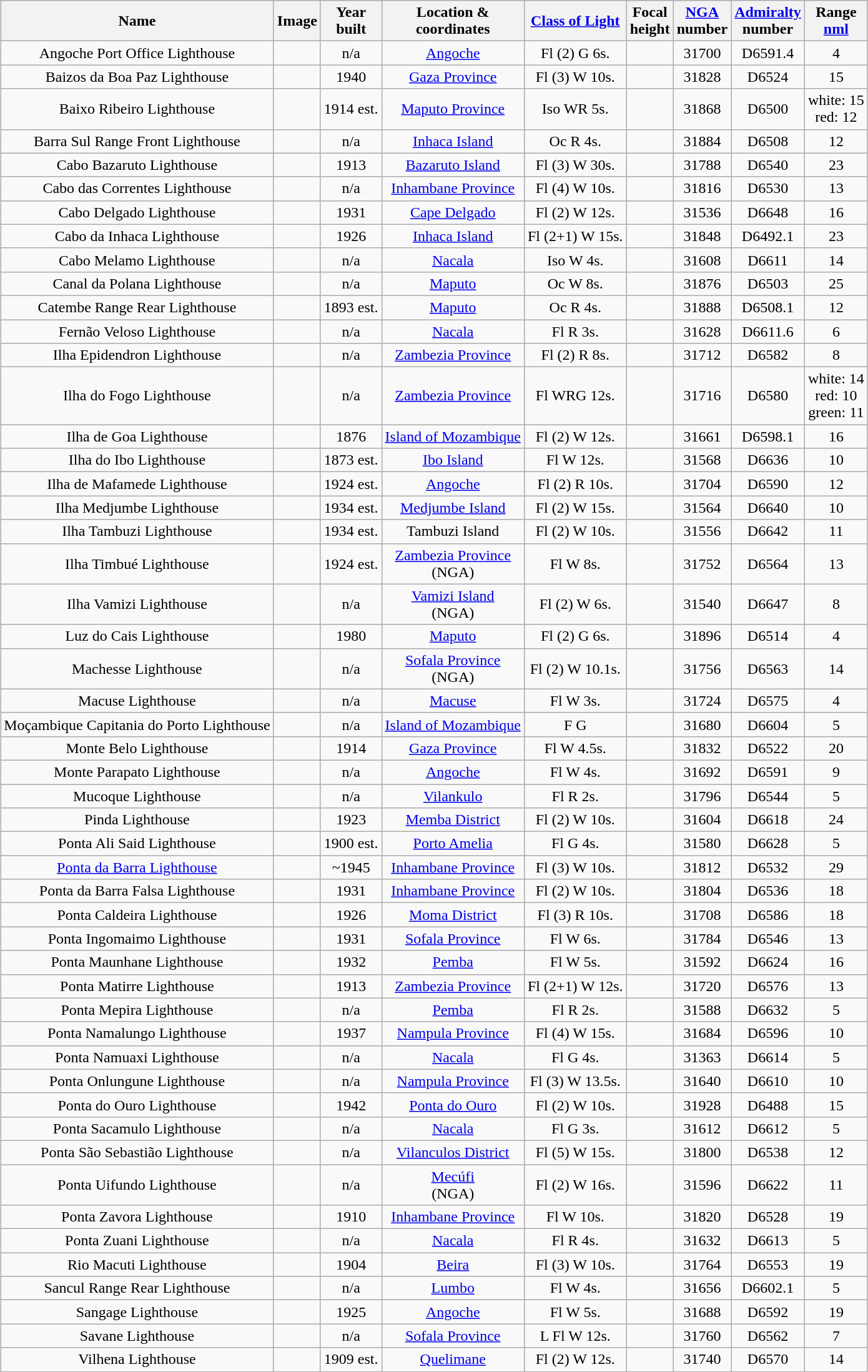<table class="wikitable sortable" style="margin:auto;text-align:center">
<tr>
<th>Name</th>
<th>Image</th>
<th>Year<br>built</th>
<th>Location &<br> coordinates</th>
<th><a href='#'>Class of Light</a></th>
<th>Focal<br>height</th>
<th><a href='#'>NGA</a><br>number</th>
<th><a href='#'>Admiralty</a><br>number</th>
<th>Range<br><a href='#'>nml</a></th>
</tr>
<tr>
<td>Angoche Port Office Lighthouse</td>
<td></td>
<td>n/a</td>
<td><a href='#'>Angoche</a><br> </td>
<td>Fl (2) G 6s.</td>
<td></td>
<td>31700</td>
<td>D6591.4</td>
<td>4</td>
</tr>
<tr>
<td>Baizos da Boa Paz Lighthouse</td>
<td></td>
<td>1940</td>
<td><a href='#'>Gaza Province</a><br> </td>
<td>Fl (3) W 10s.</td>
<td></td>
<td>31828</td>
<td>D6524</td>
<td>15</td>
</tr>
<tr>
<td>Baixo Ribeiro Lighthouse</td>
<td></td>
<td>1914 est.</td>
<td><a href='#'>Maputo Province</a><br> </td>
<td>Iso WR 5s.</td>
<td></td>
<td>31868</td>
<td>D6500</td>
<td>white: 15<br>red: 12</td>
</tr>
<tr>
<td>Barra Sul Range Front Lighthouse</td>
<td></td>
<td>n/a</td>
<td><a href='#'>Inhaca Island</a><br> </td>
<td>Oc R 4s.</td>
<td></td>
<td>31884</td>
<td>D6508</td>
<td>12</td>
</tr>
<tr>
<td>Cabo Bazaruto Lighthouse</td>
<td></td>
<td>1913</td>
<td><a href='#'>Bazaruto Island</a><br> </td>
<td>Fl (3) W 30s.</td>
<td></td>
<td>31788</td>
<td>D6540</td>
<td>23</td>
</tr>
<tr>
<td>Cabo das Correntes Lighthouse</td>
<td></td>
<td>n/a</td>
<td><a href='#'>Inhambane Province</a><br> </td>
<td>Fl (4) W 10s.</td>
<td></td>
<td>31816</td>
<td>D6530</td>
<td>13</td>
</tr>
<tr>
<td>Cabo Delgado Lighthouse</td>
<td></td>
<td>1931</td>
<td><a href='#'>Cape Delgado</a><br></td>
<td>Fl (2) W 12s.</td>
<td></td>
<td>31536</td>
<td>D6648</td>
<td>16</td>
</tr>
<tr>
<td>Cabo da Inhaca Lighthouse</td>
<td></td>
<td>1926</td>
<td><a href='#'>Inhaca Island</a><br> </td>
<td>Fl (2+1) W 15s.</td>
<td></td>
<td>31848</td>
<td>D6492.1</td>
<td>23</td>
</tr>
<tr>
<td>Cabo Melamo Lighthouse</td>
<td></td>
<td>n/a</td>
<td><a href='#'>Nacala</a><br></td>
<td>Iso W 4s.</td>
<td></td>
<td>31608</td>
<td>D6611</td>
<td>14</td>
</tr>
<tr>
<td>Canal da Polana Lighthouse</td>
<td></td>
<td>n/a</td>
<td><a href='#'>Maputo</a><br> </td>
<td>Oc W 8s.</td>
<td></td>
<td>31876</td>
<td>D6503</td>
<td>25</td>
</tr>
<tr>
<td>Catembe Range Rear Lighthouse</td>
<td></td>
<td>1893 est.</td>
<td><a href='#'>Maputo</a><br> </td>
<td>Oc R 4s.</td>
<td></td>
<td>31888</td>
<td>D6508.1</td>
<td>12</td>
</tr>
<tr>
<td>Fernão Veloso Lighthouse</td>
<td></td>
<td>n/a</td>
<td><a href='#'>Nacala</a><br></td>
<td>Fl R 3s.</td>
<td></td>
<td>31628</td>
<td>D6611.6</td>
<td>6</td>
</tr>
<tr>
<td>Ilha Epidendron Lighthouse</td>
<td></td>
<td>n/a</td>
<td><a href='#'>Zambezia Province</a><br> </td>
<td>Fl (2) R 8s.</td>
<td></td>
<td>31712</td>
<td>D6582</td>
<td>8</td>
</tr>
<tr>
<td>Ilha do Fogo Lighthouse</td>
<td></td>
<td>n/a</td>
<td><a href='#'>Zambezia Province</a><br></td>
<td>Fl WRG 12s.</td>
<td></td>
<td>31716</td>
<td>D6580</td>
<td>white: 14<br>red: 10<br>green: 11</td>
</tr>
<tr>
<td>Ilha de Goa Lighthouse</td>
<td></td>
<td>1876</td>
<td><a href='#'>Island of Mozambique</a><br> </td>
<td>Fl (2) W 12s.</td>
<td></td>
<td>31661</td>
<td>D6598.1</td>
<td>16</td>
</tr>
<tr>
<td>Ilha do Ibo Lighthouse</td>
<td></td>
<td>1873 est.</td>
<td><a href='#'>Ibo Island</a><br></td>
<td>Fl W 12s.</td>
<td></td>
<td>31568</td>
<td>D6636</td>
<td>10</td>
</tr>
<tr>
<td>Ilha de Mafamede Lighthouse</td>
<td></td>
<td>1924 est.</td>
<td><a href='#'>Angoche</a><br> </td>
<td>Fl (2) R 10s.</td>
<td></td>
<td>31704</td>
<td>D6590</td>
<td>12</td>
</tr>
<tr>
<td>Ilha Medjumbe Lighthouse</td>
<td></td>
<td>1934 est.</td>
<td><a href='#'>Medjumbe Island</a><br></td>
<td>Fl (2) W 15s.</td>
<td></td>
<td>31564</td>
<td>D6640</td>
<td>10</td>
</tr>
<tr>
<td>Ilha Tambuzi Lighthouse</td>
<td></td>
<td>1934 est.</td>
<td>Tambuzi Island<br></td>
<td>Fl (2) W 10s.</td>
<td></td>
<td>31556</td>
<td>D6642</td>
<td>11</td>
</tr>
<tr>
<td>Ilha Timbué Lighthouse</td>
<td></td>
<td>1924 est.</td>
<td><a href='#'>Zambezia Province</a><br>  (NGA)</td>
<td>Fl W 8s.</td>
<td></td>
<td>31752</td>
<td>D6564</td>
<td>13</td>
</tr>
<tr>
<td>Ilha Vamizi Lighthouse</td>
<td></td>
<td>n/a</td>
<td><a href='#'>Vamizi Island</a><br> (NGA)</td>
<td>Fl (2) W 6s.</td>
<td></td>
<td>31540</td>
<td>D6647</td>
<td>8</td>
</tr>
<tr>
<td>Luz do Cais Lighthouse</td>
<td></td>
<td>1980</td>
<td><a href='#'>Maputo</a><br> </td>
<td>Fl (2) G 6s.</td>
<td></td>
<td>31896</td>
<td>D6514</td>
<td>4</td>
</tr>
<tr>
<td>Machesse Lighthouse</td>
<td></td>
<td>n/a</td>
<td><a href='#'>Sofala Province</a><br> (NGA)</td>
<td>Fl (2) W 10.1s.</td>
<td></td>
<td>31756</td>
<td>D6563</td>
<td>14</td>
</tr>
<tr>
<td>Macuse Lighthouse</td>
<td></td>
<td>n/a</td>
<td><a href='#'>Macuse</a><br> </td>
<td>Fl W 3s.</td>
<td></td>
<td>31724</td>
<td>D6575</td>
<td>4</td>
</tr>
<tr>
<td>Moçambique Capitania do Porto Lighthouse</td>
<td></td>
<td>n/a</td>
<td><a href='#'>Island of Mozambique</a><br> </td>
<td>F G</td>
<td></td>
<td>31680</td>
<td>D6604</td>
<td>5</td>
</tr>
<tr>
<td>Monte Belo Lighthouse</td>
<td></td>
<td>1914</td>
<td><a href='#'>Gaza Province</a><br> </td>
<td>Fl W 4.5s.</td>
<td></td>
<td>31832</td>
<td>D6522</td>
<td>20</td>
</tr>
<tr>
<td>Monte Parapato Lighthouse</td>
<td></td>
<td>n/a</td>
<td><a href='#'>Angoche</a><br> </td>
<td>Fl W 4s.</td>
<td></td>
<td>31692</td>
<td>D6591</td>
<td>9</td>
</tr>
<tr>
<td>Mucoque Lighthouse</td>
<td></td>
<td>n/a</td>
<td><a href='#'>Vilankulo</a><br></td>
<td>Fl R 2s.</td>
<td></td>
<td>31796</td>
<td>D6544</td>
<td>5</td>
</tr>
<tr>
<td>Pinda Lighthouse</td>
<td></td>
<td>1923</td>
<td><a href='#'>Memba District</a><br> </td>
<td>Fl (2) W 10s.</td>
<td></td>
<td>31604</td>
<td>D6618</td>
<td>24</td>
</tr>
<tr>
<td>Ponta Ali Said Lighthouse</td>
<td></td>
<td>1900 est.</td>
<td><a href='#'>Porto Amelia</a><br></td>
<td>Fl G 4s.</td>
<td></td>
<td>31580</td>
<td>D6628</td>
<td>5</td>
</tr>
<tr>
<td><a href='#'>Ponta da Barra Lighthouse</a></td>
<td></td>
<td>~1945</td>
<td><a href='#'>Inhambane Province</a> <br> </td>
<td>Fl (3) W 10s.</td>
<td></td>
<td>31812</td>
<td>D6532</td>
<td>29</td>
</tr>
<tr>
<td>Ponta da Barra Falsa Lighthouse</td>
<td></td>
<td>1931</td>
<td><a href='#'>Inhambane Province</a><br> </td>
<td>Fl (2) W 10s.</td>
<td></td>
<td>31804</td>
<td>D6536</td>
<td>18</td>
</tr>
<tr>
<td>Ponta Caldeira Lighthouse</td>
<td></td>
<td>1926</td>
<td><a href='#'>Moma District</a><br> </td>
<td>Fl (3) R 10s.</td>
<td></td>
<td>31708</td>
<td>D6586</td>
<td>18</td>
</tr>
<tr>
<td>Ponta Ingomaimo Lighthouse</td>
<td></td>
<td>1931</td>
<td><a href='#'>Sofala Province</a><br> </td>
<td>Fl W 6s.</td>
<td></td>
<td>31784</td>
<td>D6546</td>
<td>13</td>
</tr>
<tr>
<td>Ponta Maunhane Lighthouse</td>
<td></td>
<td>1932</td>
<td><a href='#'>Pemba</a><br> </td>
<td>Fl W 5s.</td>
<td></td>
<td>31592</td>
<td>D6624</td>
<td>16</td>
</tr>
<tr>
<td>Ponta Matirre Lighthouse</td>
<td></td>
<td>1913</td>
<td><a href='#'>Zambezia Province</a><br> </td>
<td>Fl (2+1) W 12s.</td>
<td></td>
<td>31720</td>
<td>D6576</td>
<td>13</td>
</tr>
<tr>
<td>Ponta Mepira Lighthouse</td>
<td></td>
<td>n/a</td>
<td><a href='#'>Pemba</a><br> </td>
<td>Fl R 2s.</td>
<td></td>
<td>31588</td>
<td>D6632</td>
<td>5</td>
</tr>
<tr>
<td>Ponta Namalungo Lighthouse</td>
<td></td>
<td>1937</td>
<td><a href='#'>Nampula Province</a><br> </td>
<td>Fl (4) W 15s.</td>
<td></td>
<td>31684</td>
<td>D6596</td>
<td>10</td>
</tr>
<tr>
<td>Ponta Namuaxi Lighthouse</td>
<td></td>
<td>n/a</td>
<td><a href='#'>Nacala</a><br></td>
<td>Fl G 4s.</td>
<td></td>
<td>31363</td>
<td>D6614</td>
<td>5</td>
</tr>
<tr>
<td>Ponta Onlungune Lighthouse</td>
<td></td>
<td>n/a</td>
<td><a href='#'>Nampula Province</a><br> </td>
<td>Fl (3) W 13.5s.</td>
<td></td>
<td>31640</td>
<td>D6610</td>
<td>10</td>
</tr>
<tr>
<td>Ponta do Ouro Lighthouse</td>
<td></td>
<td>1942</td>
<td><a href='#'>Ponta do Ouro</a><br> </td>
<td>Fl (2) W 10s.</td>
<td></td>
<td>31928</td>
<td>D6488</td>
<td>15</td>
</tr>
<tr>
<td>Ponta Sacamulo Lighthouse</td>
<td></td>
<td>n/a</td>
<td><a href='#'>Nacala</a><br></td>
<td>Fl G 3s.</td>
<td></td>
<td>31612</td>
<td>D6612</td>
<td>5</td>
</tr>
<tr>
<td>Ponta São Sebastião Lighthouse</td>
<td></td>
<td>n/a</td>
<td><a href='#'>Vilanculos District</a><br> </td>
<td>Fl (5) W 15s.</td>
<td></td>
<td>31800</td>
<td>D6538</td>
<td>12</td>
</tr>
<tr>
<td>Ponta Uifundo Lighthouse</td>
<td></td>
<td>n/a</td>
<td><a href='#'>Mecúfi</a><br>  (NGA)</td>
<td>Fl (2) W 16s.</td>
<td></td>
<td>31596</td>
<td>D6622</td>
<td>11</td>
</tr>
<tr>
<td>Ponta Zavora Lighthouse</td>
<td></td>
<td>1910</td>
<td><a href='#'>Inhambane Province</a><br> </td>
<td>Fl W 10s.</td>
<td></td>
<td>31820</td>
<td>D6528</td>
<td>19</td>
</tr>
<tr>
<td>Ponta Zuani Lighthouse</td>
<td></td>
<td>n/a</td>
<td><a href='#'>Nacala</a><br></td>
<td>Fl R 4s.</td>
<td></td>
<td>31632</td>
<td>D6613</td>
<td>5</td>
</tr>
<tr>
<td>Rio Macuti Lighthouse</td>
<td></td>
<td>1904</td>
<td><a href='#'>Beira</a><br></td>
<td>Fl (3) W 10s.</td>
<td></td>
<td>31764</td>
<td>D6553</td>
<td>19</td>
</tr>
<tr>
<td>Sancul Range Rear Lighthouse</td>
<td></td>
<td>n/a</td>
<td><a href='#'>Lumbo</a><br> </td>
<td>Fl W 4s.</td>
<td></td>
<td>31656</td>
<td>D6602.1</td>
<td>5</td>
</tr>
<tr>
<td>Sangage Lighthouse</td>
<td></td>
<td>1925</td>
<td><a href='#'>Angoche</a><br> </td>
<td>Fl W 5s.</td>
<td></td>
<td>31688</td>
<td>D6592</td>
<td>19</td>
</tr>
<tr>
<td>Savane Lighthouse</td>
<td></td>
<td>n/a</td>
<td><a href='#'>Sofala Province</a><br></td>
<td>L Fl W 12s.</td>
<td></td>
<td>31760</td>
<td>D6562</td>
<td>7</td>
</tr>
<tr>
<td>Vilhena Lighthouse</td>
<td></td>
<td>1909 est.</td>
<td><a href='#'>Quelimane</a><br></td>
<td>Fl (2) W 12s.</td>
<td></td>
<td>31740</td>
<td>D6570</td>
<td>14</td>
</tr>
<tr>
</tr>
</table>
